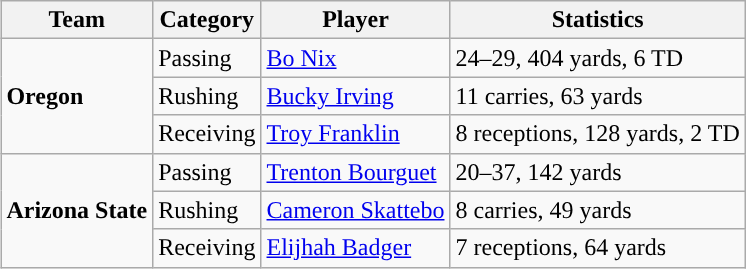<table class="wikitable" style="float: right;">
<tr>
<th>Team</th>
<th>Category</th>
<th>Player</th>
<th>Statistics</th>
</tr>
<tr>
<td rowspan=3><strong>Oregon</strong></td>
<td>Passing</td>
<td><a href='#'>Bo Nix</a></td>
<td>24–29, 404 yards, 6 TD</td>
</tr>
<tr>
<td>Rushing</td>
<td><a href='#'>Bucky Irving</a></td>
<td>11 carries, 63 yards</td>
</tr>
<tr>
<td>Receiving</td>
<td><a href='#'>Troy Franklin</a></td>
<td>8 receptions, 128 yards, 2 TD</td>
</tr>
<tr>
<td rowspan=3><strong>Arizona State</strong></td>
<td>Passing</td>
<td><a href='#'>Trenton Bourguet</a></td>
<td>20–37, 142 yards</td>
</tr>
<tr>
<td>Rushing</td>
<td><a href='#'>Cameron Skattebo</a></td>
<td>8 carries, 49 yards</td>
</tr>
<tr>
<td>Receiving</td>
<td><a href='#'>Elijhah Badger</a></td>
<td>7 receptions, 64 yards</td>
</tr>
</table>
